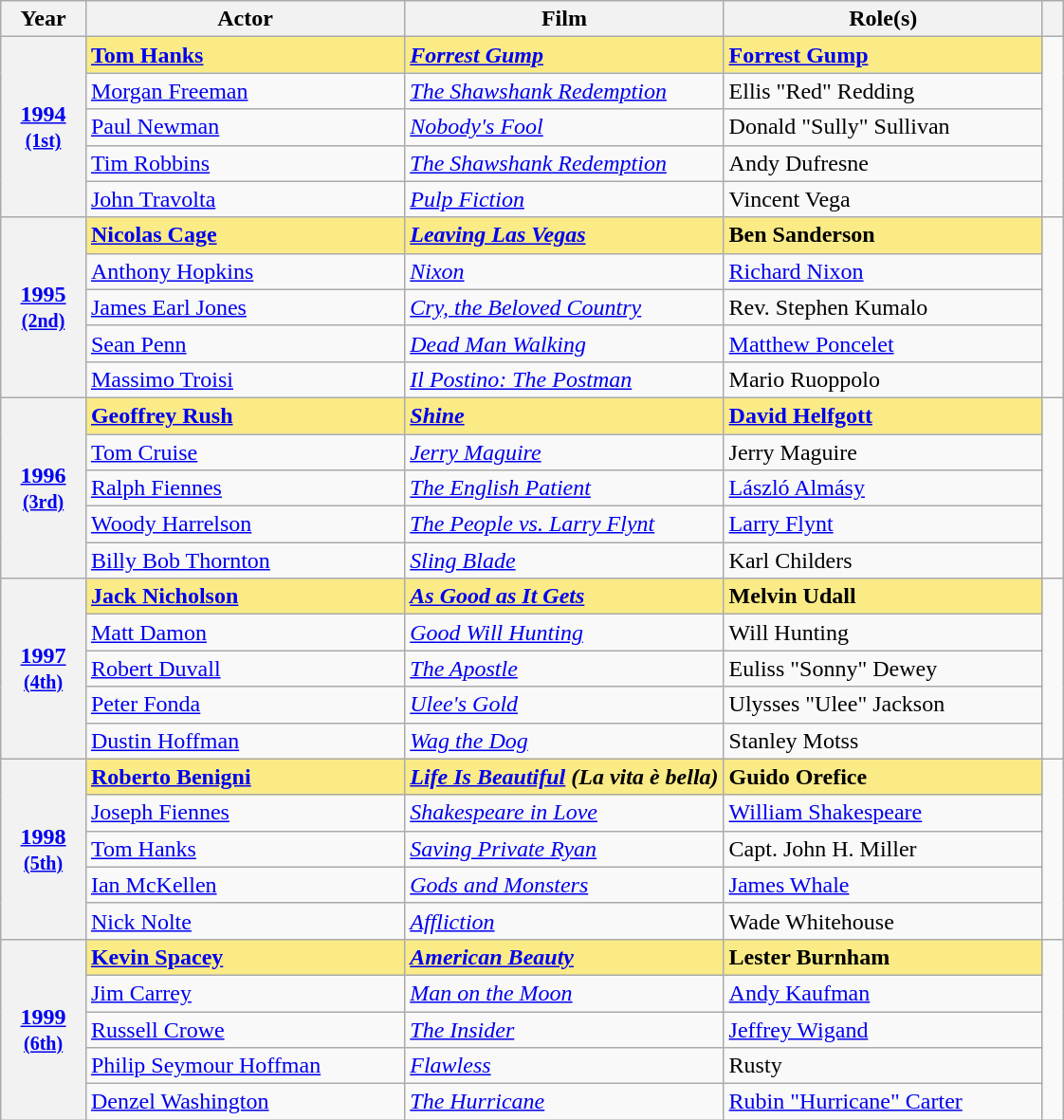<table class="wikitable sortable" style="text-align:left;">
<tr>
<th scope="col" style="width:8%;">Year</th>
<th scope="col" style="width:30%;">Actor</th>
<th scope="col" style="width:30%;">Film</th>
<th scope="col" style="width:30%;">Role(s)</th>
<th><strong></strong></th>
</tr>
<tr>
<th rowspan="5" scope="row" style="text-align:center"><a href='#'>1994</a><br><small><a href='#'>(1st)</a></small></th>
<td style="background:#FAEB86;"><strong><a href='#'>Tom Hanks</a> </strong></td>
<td style="background:#FAEB86;"><strong><em><a href='#'>Forrest Gump</a></em></strong></td>
<td style="background:#FAEB86;"><strong><a href='#'>Forrest Gump</a></strong></td>
<td rowspan=5></td>
</tr>
<tr>
<td><a href='#'>Morgan Freeman</a></td>
<td><em><a href='#'>The Shawshank Redemption</a></em></td>
<td>Ellis "Red" Redding</td>
</tr>
<tr>
<td><a href='#'>Paul Newman</a></td>
<td><em><a href='#'>Nobody's Fool</a></em></td>
<td>Donald "Sully" Sullivan</td>
</tr>
<tr>
<td><a href='#'>Tim Robbins</a></td>
<td><em><a href='#'>The Shawshank Redemption</a></em></td>
<td>Andy Dufresne</td>
</tr>
<tr>
<td><a href='#'>John Travolta</a></td>
<td><em><a href='#'>Pulp Fiction</a></em></td>
<td>Vincent Vega</td>
</tr>
<tr>
<th rowspan="5" scope="row" style="text-align:center"><a href='#'>1995</a><br><small><a href='#'>(2nd)</a></small></th>
<td style="background:#FAEB86;"><strong><a href='#'>Nicolas Cage</a> </strong></td>
<td style="background:#FAEB86;"><strong><em><a href='#'>Leaving Las Vegas</a></em></strong></td>
<td style="background:#FAEB86;"><strong>Ben Sanderson</strong></td>
<td rowspan=5></td>
</tr>
<tr>
<td><a href='#'>Anthony Hopkins</a></td>
<td><em><a href='#'>Nixon</a></em></td>
<td><a href='#'>Richard Nixon</a></td>
</tr>
<tr>
<td><a href='#'>James Earl Jones</a></td>
<td><em><a href='#'>Cry, the Beloved Country</a></em></td>
<td>Rev. Stephen Kumalo</td>
</tr>
<tr>
<td><a href='#'>Sean Penn</a></td>
<td><em><a href='#'>Dead Man Walking</a></em></td>
<td><a href='#'>Matthew Poncelet</a></td>
</tr>
<tr>
<td><a href='#'>Massimo Troisi</a> </td>
<td><em><a href='#'>Il Postino: The Postman</a></em></td>
<td>Mario Ruoppolo</td>
</tr>
<tr>
<th rowspan="5" scope="row" style="text-align:center"><a href='#'>1996</a><br><small><a href='#'>(3rd)</a></small></th>
<td style="background:#FAEB86;"><strong><a href='#'>Geoffrey Rush</a> </strong></td>
<td style="background:#FAEB86;"><strong><em><a href='#'>Shine</a></em></strong></td>
<td style="background:#FAEB86;"><strong><a href='#'>David Helfgott</a></strong></td>
<td rowspan=5></td>
</tr>
<tr>
<td><a href='#'>Tom Cruise</a></td>
<td><em><a href='#'>Jerry Maguire</a></em></td>
<td>Jerry Maguire</td>
</tr>
<tr>
<td><a href='#'>Ralph Fiennes</a></td>
<td><em><a href='#'>The English Patient</a></em></td>
<td><a href='#'>László Almásy</a></td>
</tr>
<tr>
<td><a href='#'>Woody Harrelson</a></td>
<td><em><a href='#'>The People vs. Larry Flynt</a></em></td>
<td><a href='#'>Larry Flynt</a></td>
</tr>
<tr>
<td><a href='#'>Billy Bob Thornton</a></td>
<td><em><a href='#'>Sling Blade</a></em></td>
<td>Karl Childers</td>
</tr>
<tr>
<th rowspan="5" scope="row" style="text-align:center"><a href='#'>1997</a><br><small><a href='#'>(4th)</a></small></th>
<td style="background:#FAEB86;"><strong><a href='#'>Jack Nicholson</a> </strong></td>
<td style="background:#FAEB86;"><strong><em><a href='#'>As Good as It Gets</a></em></strong></td>
<td style="background:#FAEB86;"><strong>Melvin Udall</strong></td>
<td rowspan=5></td>
</tr>
<tr>
<td><a href='#'>Matt Damon</a></td>
<td><em><a href='#'>Good Will Hunting</a></em></td>
<td>Will Hunting</td>
</tr>
<tr>
<td><a href='#'>Robert Duvall</a></td>
<td><em><a href='#'>The Apostle</a></em></td>
<td>Euliss "Sonny" Dewey</td>
</tr>
<tr>
<td><a href='#'>Peter Fonda</a></td>
<td><em><a href='#'>Ulee's Gold</a></em></td>
<td>Ulysses "Ulee" Jackson</td>
</tr>
<tr>
<td><a href='#'>Dustin Hoffman</a></td>
<td><em><a href='#'>Wag the Dog</a></em></td>
<td>Stanley Motss</td>
</tr>
<tr>
<th rowspan="5" scope="row" style="text-align:center"><a href='#'>1998</a><br><small><a href='#'>(5th)</a></small></th>
<td style="background:#FAEB86;"><strong><a href='#'>Roberto Benigni</a> </strong></td>
<td style="background:#FAEB86;"><strong><em><a href='#'>Life Is Beautiful</a> (La vita è bella)</em></strong></td>
<td style="background:#FAEB86;"><strong>Guido Orefice</strong></td>
<td rowspan=5></td>
</tr>
<tr>
<td><a href='#'>Joseph Fiennes</a></td>
<td><em><a href='#'>Shakespeare in Love</a></em></td>
<td><a href='#'>William Shakespeare</a></td>
</tr>
<tr>
<td><a href='#'>Tom Hanks</a></td>
<td><em><a href='#'>Saving Private Ryan</a></em></td>
<td>Capt. John H. Miller</td>
</tr>
<tr>
<td><a href='#'>Ian McKellen</a></td>
<td><em><a href='#'>Gods and Monsters</a></em></td>
<td><a href='#'>James Whale</a></td>
</tr>
<tr>
<td><a href='#'>Nick Nolte</a></td>
<td><em><a href='#'>Affliction</a></em></td>
<td>Wade Whitehouse</td>
</tr>
<tr>
<th rowspan="5" scope="row" style="text-align:center"><a href='#'>1999</a><br><small><a href='#'>(6th)</a></small></th>
<td style="background:#FAEB86;"><strong><a href='#'>Kevin Spacey</a> </strong></td>
<td style="background:#FAEB86;"><strong><em><a href='#'>American Beauty</a></em></strong></td>
<td style="background:#FAEB86;"><strong>Lester Burnham</strong></td>
<td rowspan=5></td>
</tr>
<tr>
<td><a href='#'>Jim Carrey</a></td>
<td><em><a href='#'>Man on the Moon</a></em></td>
<td><a href='#'>Andy Kaufman</a></td>
</tr>
<tr>
<td><a href='#'>Russell Crowe</a></td>
<td><em><a href='#'>The Insider</a></em></td>
<td><a href='#'>Jeffrey Wigand</a></td>
</tr>
<tr>
<td><a href='#'>Philip Seymour Hoffman</a></td>
<td><em><a href='#'>Flawless</a></em></td>
<td>Rusty</td>
</tr>
<tr>
<td><a href='#'>Denzel Washington</a></td>
<td><em><a href='#'>The Hurricane</a></em></td>
<td><a href='#'>Rubin "Hurricane" Carter</a></td>
</tr>
</table>
